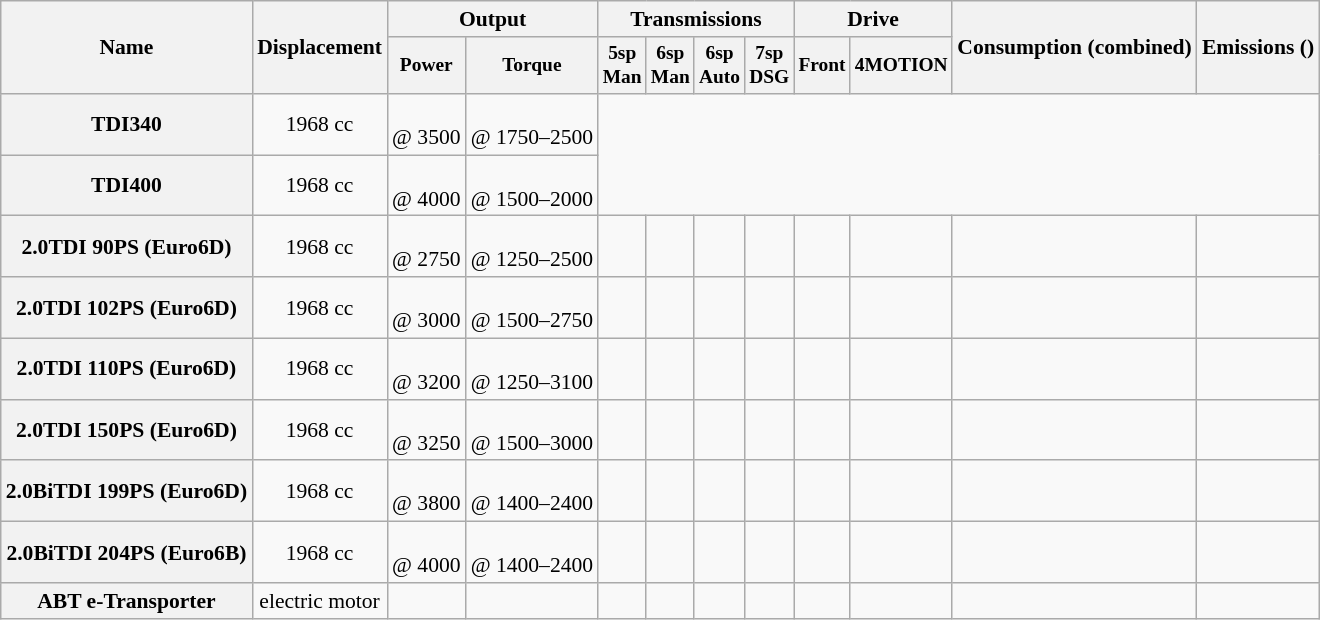<table class="wikitable sortable" style="font-size:90%;text-align:center;">
<tr>
<th rowspan=2>Name</th>
<th rowspan=2>Displacement</th>
<th colspan=2>Output</th>
<th colspan=4>Transmissions</th>
<th colspan=2>Drive</th>
<th rowspan=2>Consumption (combined)</th>
<th rowspan=2>Emissions ()</th>
</tr>
<tr style="font-size:90%;">
<th>Power</th>
<th>Torque</th>
<th>5sp<br>Man</th>
<th>6sp<br>Man</th>
<th>6sp<br>Auto</th>
<th>7sp<br>DSG</th>
<th>Front</th>
<th>4MOTION</th>
</tr>
<tr>
<th>TDI340</th>
<td>1968 cc</td>
<td><br>@ 3500</td>
<td><br>@ 1750–2500</td>
</tr>
<tr>
<th>TDI400</th>
<td>1968 cc</td>
<td><br>@ 4000</td>
<td><br>@ 1500–2000</td>
</tr>
<tr>
<th>2.0TDI 90PS (Euro6D)</th>
<td>1968 cc</td>
<td><br>@ 2750</td>
<td><br>@ 1250–2500</td>
<td></td>
<td></td>
<td></td>
<td></td>
<td></td>
<td></td>
<td></td>
<td></td>
</tr>
<tr>
<th>2.0TDI 102PS (Euro6D)</th>
<td>1968 cc</td>
<td><br>@ 3000</td>
<td><br>@ 1500–2750</td>
<td></td>
<td></td>
<td></td>
<td></td>
<td></td>
<td></td>
<td></td>
<td></td>
</tr>
<tr>
<th>2.0TDI 110PS (Euro6D)</th>
<td>1968 cc</td>
<td><br>@ 3200</td>
<td><br>@ 1250–3100</td>
<td></td>
<td></td>
<td></td>
<td></td>
<td></td>
<td></td>
<td></td>
<td></td>
</tr>
<tr>
<th>2.0TDI 150PS (Euro6D)</th>
<td>1968 cc</td>
<td><br>@ 3250</td>
<td><br>@ 1500–3000</td>
<td></td>
<td></td>
<td></td>
<td></td>
<td></td>
<td></td>
<td></td>
<td></td>
</tr>
<tr>
<th>2.0BiTDI 199PS (Euro6D)</th>
<td>1968 cc</td>
<td><br>@ 3800</td>
<td><br>@ 1400–2400</td>
<td></td>
<td></td>
<td></td>
<td></td>
<td></td>
<td></td>
<td></td>
<td></td>
</tr>
<tr>
<th>2.0BiTDI 204PS (Euro6B)</th>
<td>1968 cc</td>
<td><br>@ 4000</td>
<td><br>@ 1400–2400</td>
<td></td>
<td></td>
<td></td>
<td></td>
<td></td>
<td></td>
<td></td>
<td></td>
</tr>
<tr>
<th>ABT e-Transporter</th>
<td>electric motor</td>
<td></td>
<td></td>
<td></td>
<td></td>
<td></td>
<td></td>
<td></td>
<td></td>
<td></td>
<td></td>
</tr>
</table>
